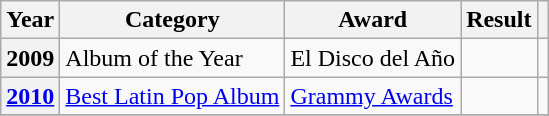<table class="wikitable sortable plainrowheaders">
<tr>
<th scope="col">Year</th>
<th scope="col">Category</th>
<th scope="col">Award</th>
<th scope="col">Result</th>
<th scope="col"></th>
</tr>
<tr>
<th scope="row">2009</th>
<td>Album of the Year</td>
<td>El Disco del Año</td>
<td></td>
<td align="center"></td>
</tr>
<tr>
<th scope="row"><a href='#'>2010</a></th>
<td><a href='#'>Best Latin Pop Album</a></td>
<td><a href='#'>Grammy Awards</a></td>
<td></td>
<td align="center"></td>
</tr>
<tr>
</tr>
</table>
